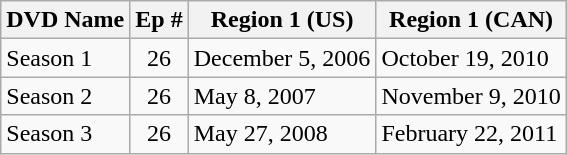<table class="wikitable">
<tr>
<th>DVD Name</th>
<th>Ep #</th>
<th>Region 1 (US)</th>
<th>Region 1 (CAN)</th>
</tr>
<tr>
<td>Season 1</td>
<td style="text-align:center;">26</td>
<td>December 5, 2006</td>
<td>October 19, 2010</td>
</tr>
<tr>
<td>Season 2</td>
<td style="text-align:center;">26</td>
<td>May 8, 2007</td>
<td>November 9, 2010</td>
</tr>
<tr>
<td>Season 3</td>
<td style="text-align:center;">26</td>
<td>May 27, 2008</td>
<td>February 22, 2011</td>
</tr>
</table>
